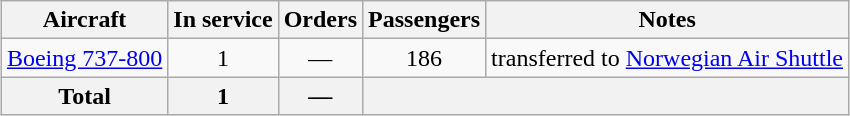<table class="wikitable" style="margin:1em auto; border-collapse:collapse;text-align:center">
<tr>
<th>Aircraft</th>
<th>In service</th>
<th>Orders</th>
<th>Passengers</th>
<th>Notes</th>
</tr>
<tr>
<td><a href='#'>Boeing 737-800</a></td>
<td>1</td>
<td>—</td>
<td>186</td>
<td>transferred to <a href='#'>Norwegian Air Shuttle</a></td>
</tr>
<tr>
<th>Total</th>
<th>1</th>
<th>—</th>
<th colspan="4"></th>
</tr>
</table>
